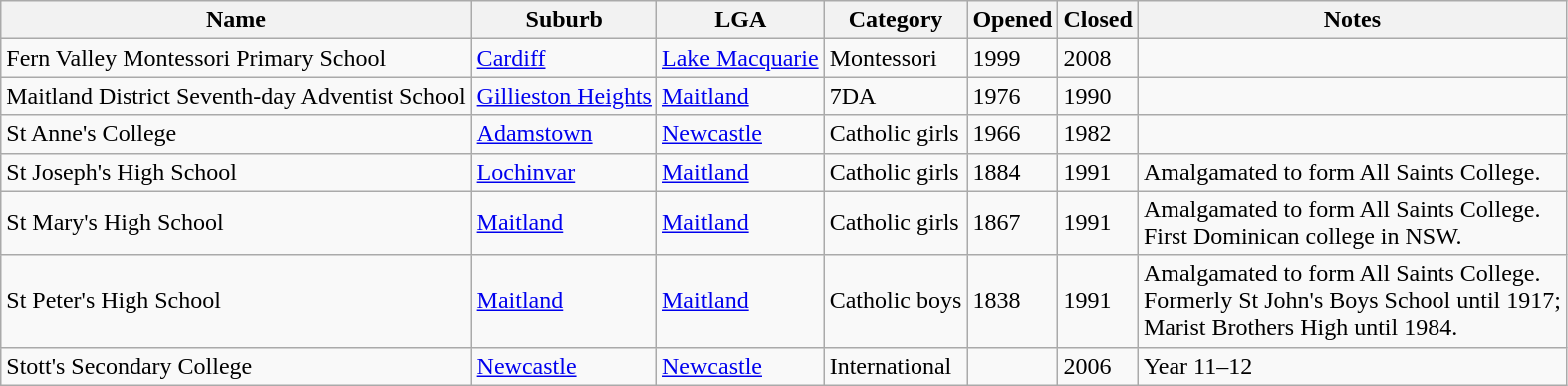<table class="wikitable sortable">
<tr>
<th>Name</th>
<th>Suburb</th>
<th>LGA</th>
<th>Category</th>
<th>Opened</th>
<th>Closed</th>
<th>Notes</th>
</tr>
<tr>
<td>Fern Valley Montessori Primary School</td>
<td><a href='#'>Cardiff</a></td>
<td><a href='#'>Lake Macquarie</a></td>
<td>Montessori</td>
<td>1999</td>
<td>2008</td>
<td></td>
</tr>
<tr>
<td>Maitland District Seventh-day Adventist School</td>
<td><a href='#'>Gillieston Heights</a></td>
<td><a href='#'>Maitland</a></td>
<td>7DA</td>
<td>1976</td>
<td>1990</td>
<td></td>
</tr>
<tr>
<td>St Anne's College</td>
<td><a href='#'>Adamstown</a></td>
<td><a href='#'>Newcastle</a></td>
<td>Catholic girls</td>
<td>1966</td>
<td>1982</td>
<td></td>
</tr>
<tr>
<td>St Joseph's High School</td>
<td><a href='#'>Lochinvar</a></td>
<td><a href='#'>Maitland</a></td>
<td>Catholic girls</td>
<td>1884</td>
<td>1991</td>
<td>Amalgamated to form All Saints College.</td>
</tr>
<tr>
<td>St Mary's High School</td>
<td><a href='#'>Maitland</a></td>
<td><a href='#'>Maitland</a></td>
<td>Catholic girls</td>
<td>1867</td>
<td>1991</td>
<td>Amalgamated to form All Saints College.<br>First Dominican college in NSW.</td>
</tr>
<tr>
<td>St Peter's High School</td>
<td><a href='#'>Maitland</a></td>
<td><a href='#'>Maitland</a></td>
<td>Catholic boys</td>
<td>1838</td>
<td>1991</td>
<td>Amalgamated to form All Saints College.<br>Formerly St John's Boys School until 1917;<br>Marist Brothers High until 1984.</td>
</tr>
<tr>
<td>Stott's Secondary College</td>
<td><a href='#'>Newcastle</a></td>
<td><a href='#'>Newcastle</a></td>
<td>International</td>
<td></td>
<td>2006</td>
<td>Year 11–12</td>
</tr>
</table>
